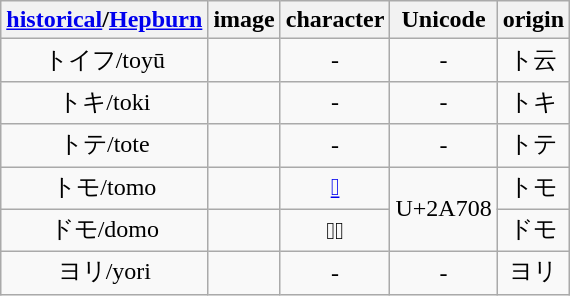<table class="wikitable" style="text-align:center">
<tr>
<th><a href='#'>historical</a>/<a href='#'>Hepburn</a></th>
<th>image</th>
<th>character</th>
<th>Unicode</th>
<th>origin</th>
</tr>
<tr>
<td>トイフ/toyū</td>
<td></td>
<td>-</td>
<td>-</td>
<td>ト云</td>
</tr>
<tr>
<td>トキ/toki</td>
<td></td>
<td>-</td>
<td>-</td>
<td>トキ</td>
</tr>
<tr>
<td>トテ/tote</td>
<td></td>
<td>-</td>
<td>-</td>
<td>トテ</td>
</tr>
<tr>
<td>トモ/tomo</td>
<td></td>
<td><a href='#'>𪜈</a></td>
<td rowspan=2>U+2A708</td>
<td>トモ</td>
</tr>
<tr>
<td>ドモ/domo</td>
<td></td>
<td>𪜈゙</td>
<td>ドモ</td>
</tr>
<tr>
<td>ヨリ/yori</td>
<td></td>
<td>-</td>
<td>-</td>
<td>ヨリ</td>
</tr>
</table>
